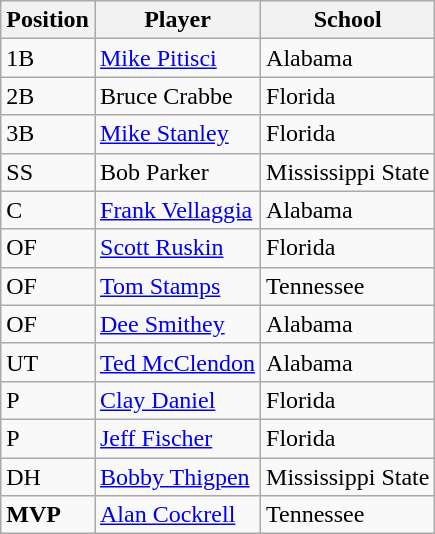<table class="wikitable">
<tr>
<th>Position</th>
<th>Player</th>
<th>School</th>
</tr>
<tr>
<td>1B</td>
<td><a href='#'>Mike Pitisci</a></td>
<td>Alabama</td>
</tr>
<tr>
<td>2B</td>
<td>Bruce Crabbe</td>
<td>Florida</td>
</tr>
<tr>
<td>3B</td>
<td><a href='#'>Mike Stanley</a></td>
<td>Florida</td>
</tr>
<tr>
<td>SS</td>
<td>Bob Parker</td>
<td>Mississippi State</td>
</tr>
<tr>
<td>C</td>
<td><a href='#'>Frank Vellaggia</a></td>
<td>Alabama</td>
</tr>
<tr>
<td>OF</td>
<td><a href='#'>Scott Ruskin</a></td>
<td>Florida</td>
</tr>
<tr>
<td>OF</td>
<td><a href='#'>Tom Stamps</a></td>
<td>Tennessee</td>
</tr>
<tr>
<td>OF</td>
<td><a href='#'>Dee Smithey</a></td>
<td>Alabama</td>
</tr>
<tr>
<td>UT</td>
<td><a href='#'>Ted McClendon</a></td>
<td>Alabama</td>
</tr>
<tr>
<td>P</td>
<td><a href='#'>Clay Daniel</a></td>
<td>Florida</td>
</tr>
<tr>
<td>P</td>
<td><a href='#'>Jeff Fischer</a></td>
<td>Florida</td>
</tr>
<tr>
<td>DH</td>
<td><a href='#'>Bobby Thigpen</a></td>
<td>Mississippi State</td>
</tr>
<tr>
<td><strong>MVP</strong></td>
<td><a href='#'>Alan Cockrell</a></td>
<td>Tennessee</td>
</tr>
</table>
